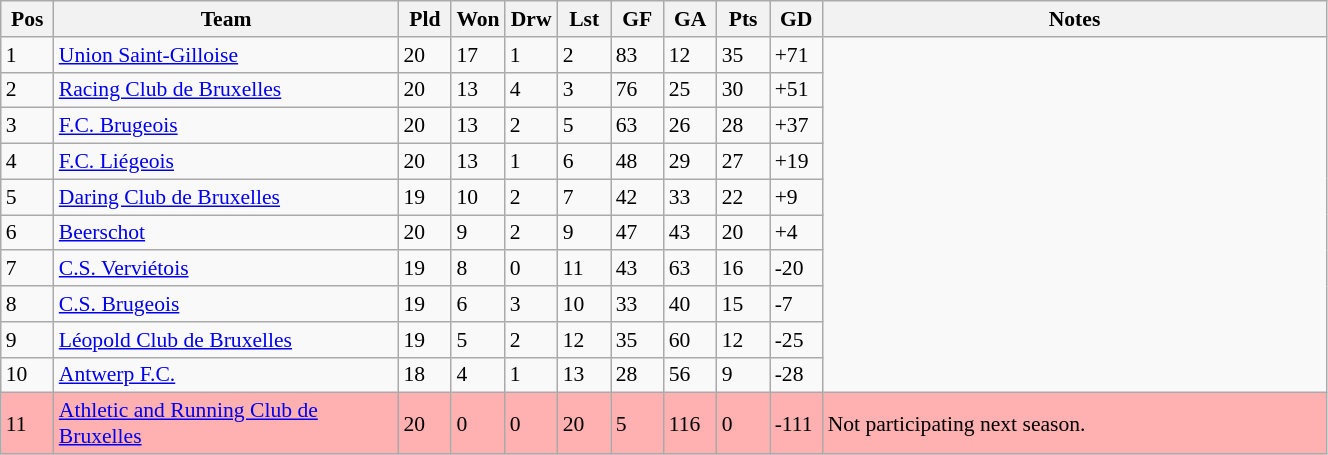<table class="wikitable" width=70% style="font-size:90%">
<tr>
<th width=4%><strong>Pos</strong></th>
<th width=26%><strong>Team</strong></th>
<th width=4%><strong>Pld</strong></th>
<th width=4%><strong>Won</strong></th>
<th width=4%><strong>Drw</strong></th>
<th width=4%><strong>Lst</strong></th>
<th width=4%><strong>GF</strong></th>
<th width=4%><strong>GA</strong></th>
<th width=4%><strong>Pts</strong></th>
<th width=4%><strong>GD</strong></th>
<th width=38%><strong>Notes</strong></th>
</tr>
<tr>
<td>1</td>
<td><a href='#'>Union Saint-Gilloise</a></td>
<td>20</td>
<td>17</td>
<td>1</td>
<td>2</td>
<td>83</td>
<td>12</td>
<td>35</td>
<td>+71</td>
</tr>
<tr>
<td>2</td>
<td><a href='#'>Racing Club de Bruxelles</a></td>
<td>20</td>
<td>13</td>
<td>4</td>
<td>3</td>
<td>76</td>
<td>25</td>
<td>30</td>
<td>+51</td>
</tr>
<tr>
<td>3</td>
<td><a href='#'>F.C. Brugeois</a></td>
<td>20</td>
<td>13</td>
<td>2</td>
<td>5</td>
<td>63</td>
<td>26</td>
<td>28</td>
<td>+37</td>
</tr>
<tr>
<td>4</td>
<td><a href='#'>F.C. Liégeois</a></td>
<td>20</td>
<td>13</td>
<td>1</td>
<td>6</td>
<td>48</td>
<td>29</td>
<td>27</td>
<td>+19</td>
</tr>
<tr>
<td>5</td>
<td><a href='#'>Daring Club de Bruxelles</a></td>
<td>19</td>
<td>10</td>
<td>2</td>
<td>7</td>
<td>42</td>
<td>33</td>
<td>22</td>
<td>+9</td>
</tr>
<tr>
<td>6</td>
<td><a href='#'>Beerschot</a></td>
<td>20</td>
<td>9</td>
<td>2</td>
<td>9</td>
<td>47</td>
<td>43</td>
<td>20</td>
<td>+4</td>
</tr>
<tr>
<td>7</td>
<td><a href='#'>C.S. Verviétois</a></td>
<td>19</td>
<td>8</td>
<td>0</td>
<td>11</td>
<td>43</td>
<td>63</td>
<td>16</td>
<td>-20</td>
</tr>
<tr>
<td>8</td>
<td><a href='#'>C.S. Brugeois</a></td>
<td>19</td>
<td>6</td>
<td>3</td>
<td>10</td>
<td>33</td>
<td>40</td>
<td>15</td>
<td>-7</td>
</tr>
<tr>
<td>9</td>
<td><a href='#'>Léopold Club de Bruxelles</a></td>
<td>19</td>
<td>5</td>
<td>2</td>
<td>12</td>
<td>35</td>
<td>60</td>
<td>12</td>
<td>-25</td>
</tr>
<tr>
<td>10</td>
<td><a href='#'>Antwerp F.C.</a></td>
<td>18</td>
<td>4</td>
<td>1</td>
<td>13</td>
<td>28</td>
<td>56</td>
<td>9</td>
<td>-28</td>
</tr>
<tr bgcolor=#ffb0b0>
<td>11</td>
<td><a href='#'>Athletic and Running Club de Bruxelles</a></td>
<td>20</td>
<td>0</td>
<td>0</td>
<td>20</td>
<td>5</td>
<td>116</td>
<td>0</td>
<td>-111</td>
<td>Not participating next season.</td>
</tr>
</table>
